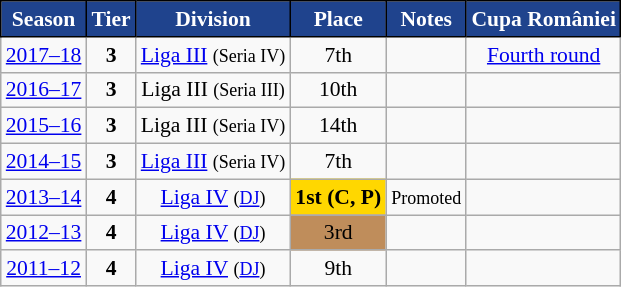<table class="wikitable" style="text-align:center; font-size:90%">
<tr>
<th style="background:#1f438d;color:#FFFFFF;border:1px solid #000000;">Season</th>
<th style="background:#1f438d;color:#FFFFFF;border:1px solid #000000;">Tier</th>
<th style="background:#1f438d;color:#FFFFFF;border:1px solid #000000;">Division</th>
<th style="background:#1f438d;color:#FFFFFF;border:1px solid #000000;">Place</th>
<th style="background:#1f438d;color:#FFFFFF;border:1px solid #000000;">Notes</th>
<th style="background:#1f438d;color:#FFFFFF;border:1px solid #000000;">Cupa României</th>
</tr>
<tr>
<td><a href='#'>2017–18</a></td>
<td><strong>3</strong></td>
<td><a href='#'>Liga III</a> <small>(Seria IV)</small></td>
<td>7th</td>
<td></td>
<td><a href='#'>Fourth round</a></td>
</tr>
<tr>
<td><a href='#'>2016–17</a></td>
<td><strong>3</strong></td>
<td>Liga III <small>(Seria III)</small></td>
<td>10th</td>
<td></td>
<td></td>
</tr>
<tr>
<td><a href='#'>2015–16</a></td>
<td><strong>3</strong></td>
<td>Liga III <small>(Seria IV)</small></td>
<td>14th</td>
<td></td>
<td></td>
</tr>
<tr>
<td><a href='#'>2014–15</a></td>
<td><strong>3</strong></td>
<td><a href='#'>Liga III</a> <small>(Seria IV)</small></td>
<td>7th</td>
<td></td>
<td></td>
</tr>
<tr>
<td><a href='#'>2013–14</a></td>
<td><strong>4</strong></td>
<td><a href='#'>Liga IV</a> <small>(<a href='#'>DJ</a>)</small></td>
<td align=center bgcolor=gold><strong>1st</strong> <strong>(C, P)</strong></td>
<td><small>Promoted</small></td>
<td></td>
</tr>
<tr>
<td><a href='#'>2012–13</a></td>
<td><strong>4</strong></td>
<td><a href='#'>Liga IV</a> <small>(<a href='#'>DJ</a>)</small></td>
<td align=center bgcolor=#BF8D5B>3rd</td>
<td></td>
<td></td>
</tr>
<tr>
<td><a href='#'>2011–12</a></td>
<td><strong>4</strong></td>
<td><a href='#'>Liga IV</a> <small>(<a href='#'>DJ</a>)</small></td>
<td>9th</td>
<td></td>
<td></td>
</tr>
</table>
